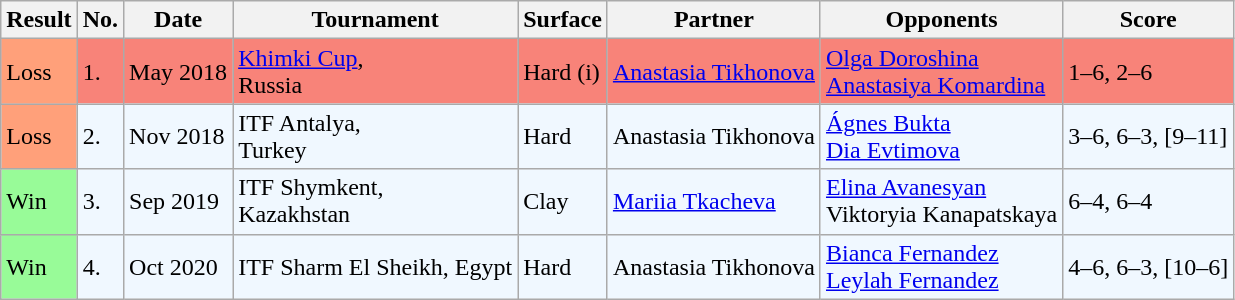<table class="sortable wikitable">
<tr>
<th>Result</th>
<th>No.</th>
<th>Date</th>
<th>Tournament</th>
<th>Surface</th>
<th>Partner</th>
<th>Opponents</th>
<th class="unsortable">Score</th>
</tr>
<tr style="background:#f88379;">
<td bgcolor="FFA07A">Loss</td>
<td>1.</td>
<td>May 2018</td>
<td><a href='#'>Khimki Cup</a>, <br>Russia</td>
<td>Hard (i)</td>
<td> <a href='#'>Anastasia Tikhonova</a></td>
<td> <a href='#'>Olga Doroshina</a> <br>  <a href='#'>Anastasiya Komardina</a></td>
<td>1–6, 2–6</td>
</tr>
<tr style="background:#f0f8ff;">
<td bgcolor="FFA07A">Loss</td>
<td>2.</td>
<td>Nov 2018</td>
<td>ITF Antalya, <br>Turkey</td>
<td>Hard</td>
<td> Anastasia Tikhonova</td>
<td> <a href='#'>Ágnes Bukta</a> <br>  <a href='#'>Dia Evtimova</a></td>
<td>3–6, 6–3, [9–11]</td>
</tr>
<tr style="background:#f0f8ff;">
<td style="background:#98fb98;">Win</td>
<td>3.</td>
<td>Sep 2019</td>
<td>ITF Shymkent, <br>Kazakhstan</td>
<td>Clay</td>
<td> <a href='#'>Mariia Tkacheva</a></td>
<td> <a href='#'>Elina Avanesyan</a> <br>  Viktoryia Kanapatskaya</td>
<td>6–4, 6–4</td>
</tr>
<tr style="background:#f0f8ff;">
<td style="background:#98fb98;">Win</td>
<td>4.</td>
<td>Oct 2020</td>
<td>ITF Sharm El Sheikh, Egypt</td>
<td>Hard</td>
<td> Anastasia Tikhonova</td>
<td> <a href='#'>Bianca Fernandez</a> <br>  <a href='#'>Leylah Fernandez</a></td>
<td>4–6, 6–3, [10–6]</td>
</tr>
</table>
